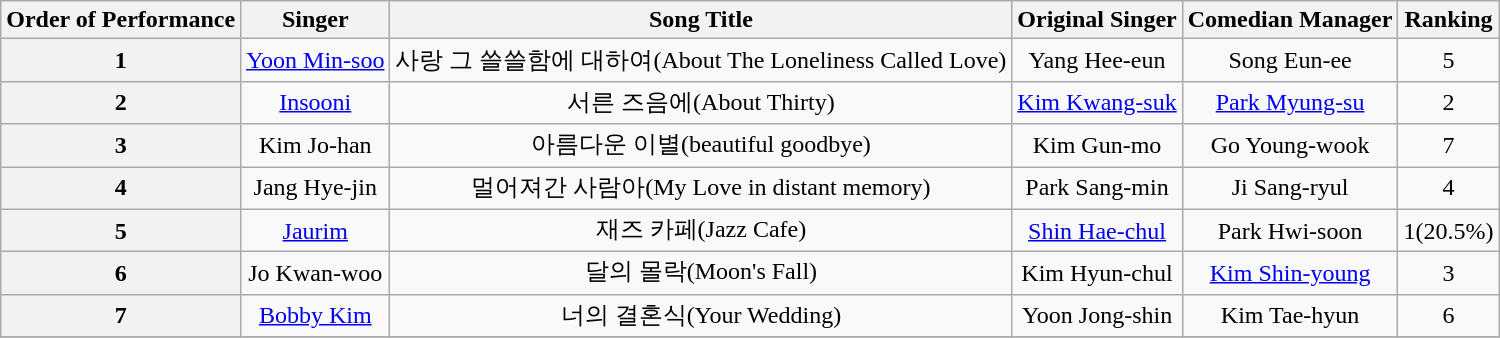<table class="wikitable">
<tr>
<th>Order of Performance</th>
<th>Singer</th>
<th>Song Title</th>
<th>Original Singer</th>
<th>Comedian Manager</th>
<th>Ranking</th>
</tr>
<tr align="center">
<th>1</th>
<td><a href='#'>Yoon Min-soo</a></td>
<td>사랑 그 쓸쓸함에 대하여(About The Loneliness Called Love)</td>
<td>Yang Hee-eun</td>
<td>Song Eun-ee</td>
<td>5</td>
</tr>
<tr align="center">
<th>2</th>
<td><a href='#'>Insooni</a></td>
<td>서른 즈음에(About Thirty)</td>
<td><a href='#'>Kim Kwang-suk</a></td>
<td><a href='#'>Park Myung-su</a></td>
<td>2</td>
</tr>
<tr align="center">
<th>3</th>
<td>Kim Jo-han</td>
<td>아름다운 이별(beautiful goodbye)</td>
<td>Kim Gun-mo</td>
<td>Go Young-wook</td>
<td>7</td>
</tr>
<tr align="center">
<th>4</th>
<td>Jang Hye-jin</td>
<td>멀어져간 사람아(My Love in distant memory)</td>
<td>Park Sang-min</td>
<td>Ji Sang-ryul</td>
<td>4</td>
</tr>
<tr align="center">
<th>5</th>
<td><a href='#'>Jaurim</a></td>
<td>재즈 카페(Jazz Cafe)</td>
<td><a href='#'>Shin Hae-chul</a></td>
<td>Park Hwi-soon</td>
<td>1(20.5%)</td>
</tr>
<tr align="center">
<th>6</th>
<td>Jo Kwan-woo</td>
<td>달의 몰락(Moon's Fall)</td>
<td>Kim Hyun-chul</td>
<td><a href='#'>Kim Shin-young</a></td>
<td>3</td>
</tr>
<tr align="center">
<th>7</th>
<td><a href='#'>Bobby Kim</a></td>
<td>너의 결혼식(Your Wedding)</td>
<td>Yoon Jong-shin</td>
<td>Kim Tae-hyun</td>
<td>6</td>
</tr>
<tr>
</tr>
</table>
